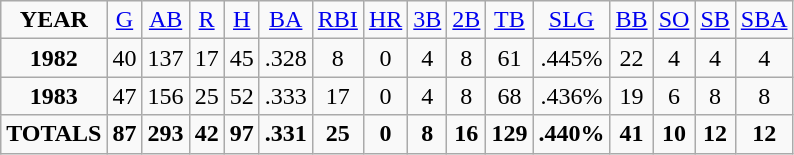<table class="wikitable">
<tr align=center>
<td><strong>YEAR</strong></td>
<td><a href='#'>G</a></td>
<td><a href='#'>AB</a></td>
<td><a href='#'>R</a></td>
<td><a href='#'>H</a></td>
<td><a href='#'>BA</a></td>
<td><a href='#'>RBI</a></td>
<td><a href='#'>HR</a></td>
<td><a href='#'>3B</a></td>
<td><a href='#'>2B</a></td>
<td><a href='#'>TB</a></td>
<td><a href='#'>SLG</a></td>
<td><a href='#'>BB</a></td>
<td><a href='#'>SO</a></td>
<td><a href='#'>SB</a></td>
<td><a href='#'>SBA</a></td>
</tr>
<tr align=center>
<td><strong>1982</strong></td>
<td>40</td>
<td>137</td>
<td>17</td>
<td>45</td>
<td>.328</td>
<td>8</td>
<td>0</td>
<td>4</td>
<td>8</td>
<td>61</td>
<td>.445%</td>
<td>22</td>
<td>4</td>
<td>4</td>
<td>4</td>
</tr>
<tr align=center>
<td><strong>1983</strong></td>
<td>47</td>
<td>156</td>
<td>25</td>
<td>52</td>
<td>.333</td>
<td>17</td>
<td>0</td>
<td>4</td>
<td>8</td>
<td>68</td>
<td>.436%</td>
<td>19</td>
<td>6</td>
<td>8</td>
<td>8</td>
</tr>
<tr align=center>
<td><strong>TOTALS</strong></td>
<td><strong>87</strong></td>
<td><strong>293</strong></td>
<td><strong>42</strong></td>
<td><strong>97</strong></td>
<td><strong>.331</strong></td>
<td><strong>25</strong></td>
<td><strong>0</strong></td>
<td><strong>8</strong></td>
<td><strong>16</strong></td>
<td><strong>129</strong></td>
<td><strong>.440%</strong></td>
<td><strong>41</strong></td>
<td><strong>10</strong></td>
<td><strong>12</strong></td>
<td><strong>12</strong></td>
</tr>
</table>
